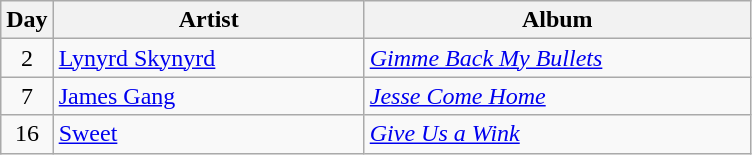<table class="wikitable" border="1">
<tr>
<th>Day</th>
<th width="200">Artist</th>
<th width="250">Album</th>
</tr>
<tr>
<td style="text-align:center;" rowspan="1">2</td>
<td><a href='#'>Lynyrd Skynyrd</a></td>
<td><em><a href='#'>Gimme Back My Bullets</a></em></td>
</tr>
<tr>
<td style="text-align:center;" rowspan="1">7</td>
<td><a href='#'>James Gang</a></td>
<td><em><a href='#'>Jesse Come Home</a></em></td>
</tr>
<tr>
<td style="text-align:center;" rowspan="1">16</td>
<td><a href='#'>Sweet</a></td>
<td><em><a href='#'>Give Us a Wink</a></em></td>
</tr>
</table>
